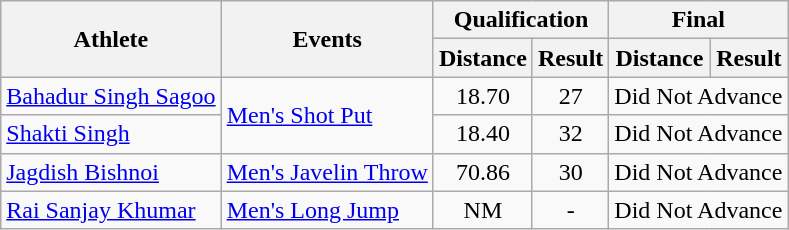<table class="wikitable" style="text-align:center">
<tr>
<th rowspan="2">Athlete</th>
<th rowspan="2">Events</th>
<th colspan="2">Qualification</th>
<th colspan="2">Final</th>
</tr>
<tr>
<th>Distance</th>
<th>Result</th>
<th>Distance</th>
<th>Result</th>
</tr>
<tr>
<td align= left><a href='#'>Bahadur Singh Sagoo</a></td>
<td rowspan="2" align= left><a href='#'>Men's Shot Put</a></td>
<td>18.70</td>
<td>27</td>
<td colspan="2">Did Not Advance</td>
</tr>
<tr>
<td align= left><a href='#'>Shakti Singh</a></td>
<td>18.40</td>
<td>32</td>
<td colspan="2">Did Not Advance</td>
</tr>
<tr>
<td align= left><a href='#'>Jagdish Bishnoi</a></td>
<td align= left><a href='#'>Men's Javelin Throw</a></td>
<td>70.86</td>
<td>30</td>
<td colspan="2">Did Not Advance</td>
</tr>
<tr>
<td align= left><a href='#'>Rai Sanjay Khumar</a></td>
<td align= left><a href='#'>Men's Long Jump</a></td>
<td>NM</td>
<td>-</td>
<td colspan="2">Did Not Advance</td>
</tr>
</table>
